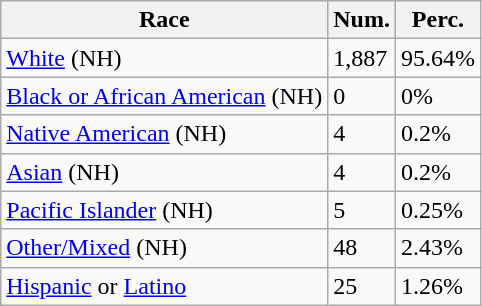<table class="wikitable">
<tr>
<th>Race</th>
<th>Num.</th>
<th>Perc.</th>
</tr>
<tr>
<td><a href='#'>White</a> (NH)</td>
<td>1,887</td>
<td>95.64%</td>
</tr>
<tr>
<td><a href='#'>Black or African American</a> (NH)</td>
<td>0</td>
<td>0%</td>
</tr>
<tr>
<td><a href='#'>Native American</a> (NH)</td>
<td>4</td>
<td>0.2%</td>
</tr>
<tr>
<td><a href='#'>Asian</a> (NH)</td>
<td>4</td>
<td>0.2%</td>
</tr>
<tr>
<td><a href='#'>Pacific Islander</a> (NH)</td>
<td>5</td>
<td>0.25%</td>
</tr>
<tr>
<td><a href='#'>Other/Mixed</a> (NH)</td>
<td>48</td>
<td>2.43%</td>
</tr>
<tr>
<td><a href='#'>Hispanic</a> or <a href='#'>Latino</a></td>
<td>25</td>
<td>1.26%</td>
</tr>
</table>
